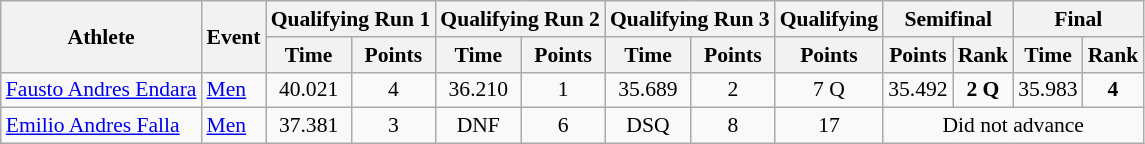<table class="wikitable" border="1" style="font-size:90%">
<tr>
<th rowspan=2>Athlete</th>
<th rowspan=2>Event</th>
<th colspan=2>Qualifying Run 1</th>
<th colspan=2>Qualifying Run 2</th>
<th colspan=2>Qualifying Run 3</th>
<th>Qualifying</th>
<th colspan=2>Semifinal</th>
<th colspan=2>Final</th>
</tr>
<tr>
<th>Time</th>
<th>Points</th>
<th>Time</th>
<th>Points</th>
<th>Time</th>
<th>Points</th>
<th>Points</th>
<th>Points</th>
<th>Rank</th>
<th>Time</th>
<th>Rank</th>
</tr>
<tr>
<td><a href='#'>Fausto Andres Endara</a></td>
<td><a href='#'>Men</a></td>
<td align=center>40.021</td>
<td align=center>4</td>
<td align=center>36.210</td>
<td align=center>1</td>
<td align=center>35.689</td>
<td align=center>2</td>
<td align=center>7 Q</td>
<td align=center>35.492</td>
<td align=center><strong>2 Q</strong></td>
<td align=center>35.983</td>
<td align=center><strong>4</strong></td>
</tr>
<tr>
<td><a href='#'>Emilio Andres Falla</a></td>
<td><a href='#'>Men</a></td>
<td align=center>37.381</td>
<td align=center>3</td>
<td align=center>DNF</td>
<td align=center>6</td>
<td align=center>DSQ</td>
<td align=center>8</td>
<td align=center>17</td>
<td align=center colspan="7">Did not advance</td>
</tr>
</table>
